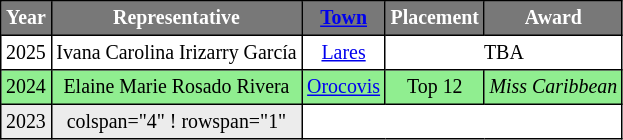<table class="sortable wiki table" border="3" cellpadding="3" cellspacing="0" style="margin: 0 1em 0 0; background: white; border: 1px #000000 solid; border-collapse: collapse; font-size: 83%; text-align:center">
<tr>
<th style="background-color:#787878;color:#FFFFFF;">Year</th>
<th style="background-color:#787878;color:#FFFFFF;">Representative</th>
<th style="background-color:#787878;color:#FFFFFF;"><a href='#'>Town</a></th>
<th style="background-color:#787878;color:#FFFFFF;">Placement</th>
<th style="background-color:#787878;color:#FFFFFF;">Award</th>
</tr>
<tr>
<td>2025</td>
<td>Ivana Carolina Irizarry García</td>
<td><a href='#'>Lares</a></td>
<td colspan=2>TBA</td>
</tr>
<tr>
<td style="background-color:#90EE90;">2024</td>
<td style="background-color:#90EE90;">Elaine Marie Rosado Rivera</td>
<td style="background-color:#90EE90;"><a href='#'>Orocovis</a></td>
<td style="background-color:#90EE90;">Top 12</td>
<td style="background-color:#90EE90;"><em>Miss Caribbean</em></td>
</tr>
<tr style="background-color:#ececec;">
<td>2023</td>
<td>colspan="4" ! rowspan="1" </td>
</tr>
</table>
